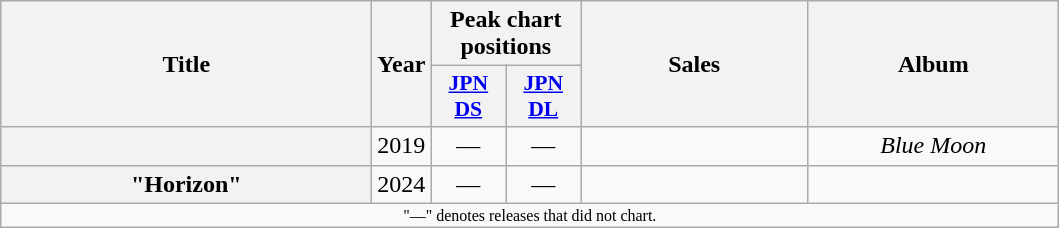<table class="wikitable plainrowheaders" style="text-align:center;">
<tr>
<th scope="col" rowspan="2" style="width:15em;">Title</th>
<th scope="col" rowspan="2" style="width:1em;">Year</th>
<th scope="col" colspan="2">Peak chart<br>positions</th>
<th scope="col" rowspan="2" style="width:9em;">Sales<br></th>
<th scope="col" rowspan="2" style="width:10em;">Album</th>
</tr>
<tr>
<th scope="col" style="width:3em;font-size:90%;"><a href='#'>JPN<br>DS</a><br></th>
<th scope="col" style="width:3em;font-size:90%;"><a href='#'>JPN<br>DL</a><br></th>
</tr>
<tr>
<th scope="row"></th>
<td>2019</td>
<td>—</td>
<td>—</td>
<td></td>
<td><em>Blue Moon</em></td>
</tr>
<tr>
<th scope="row">"Horizon"</th>
<td>2024</td>
<td>—</td>
<td>—</td>
<td></td>
<td></td>
</tr>
<tr>
<td colspan="6" style="font-size: 8pt">"—" denotes releases that did not chart.</td>
</tr>
</table>
